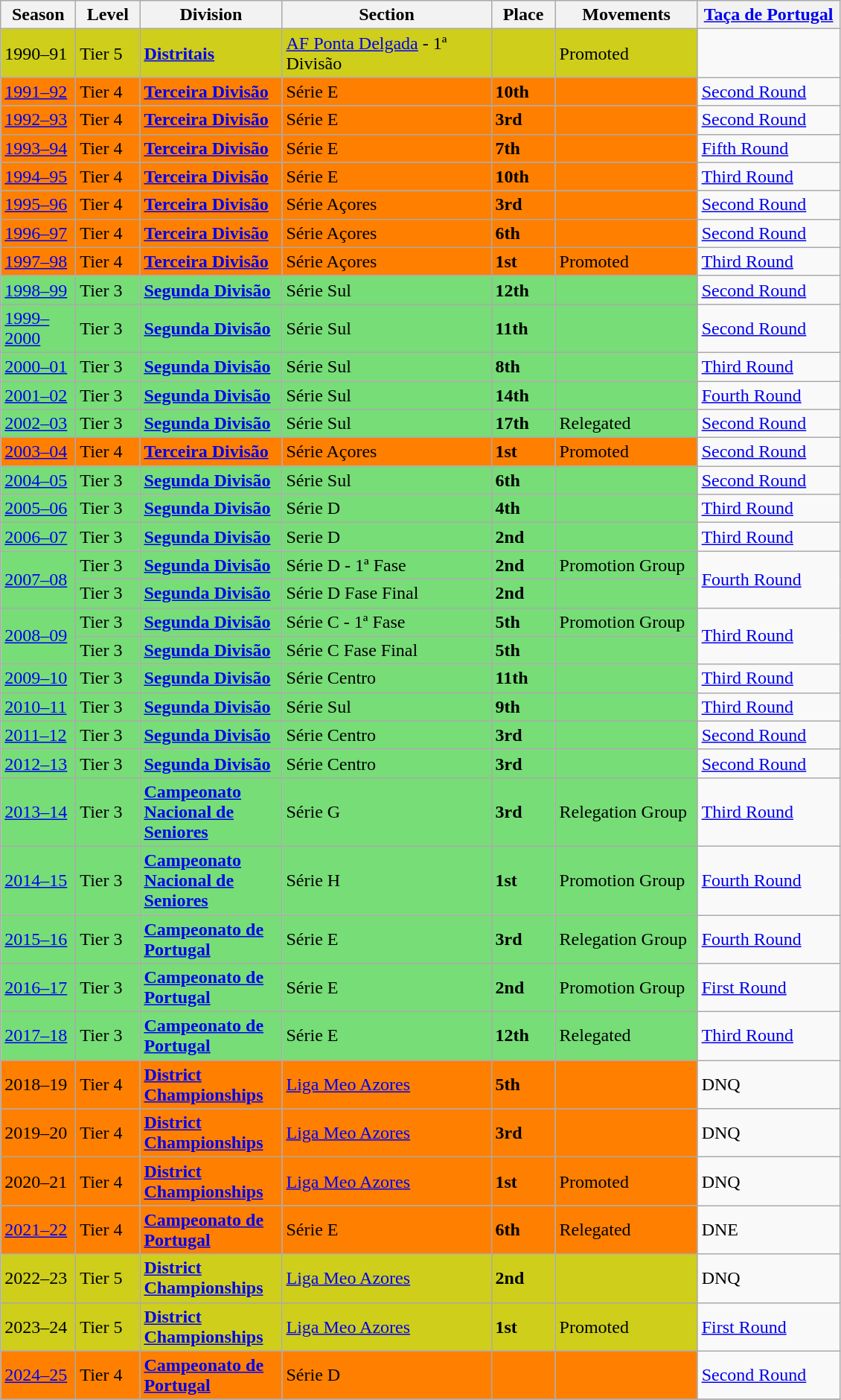<table class="wikitable" style="text-align: left;">
<tr>
<th style="width: 60px;"><strong>Season</strong></th>
<th style="width: 50px;"><strong>Level</strong></th>
<th style="width: 120px;"><strong>Division</strong></th>
<th style="width: 180px;"><strong>Section</strong></th>
<th style="width: 50px;"><strong>Place</strong></th>
<th style="width: 120px;"><strong>Movements</strong></th>
<th style="width: 120px;"><strong><a href='#'>Taça de Portugal</a></strong></th>
</tr>
<tr>
<td style="background:#CECE1B;">1990–91</td>
<td style="background:#CECE1B;">Tier 5</td>
<td style="background:#CECE1B;"><strong><a href='#'>Distritais</a></strong></td>
<td style="background:#CECE1B;"><a href='#'>AF Ponta Delgada</a> - 1ª Divisão</td>
<td style="background:#CECE1B;"></td>
<td style="background:#CECE1B;">Promoted</td>
<td></td>
</tr>
<tr>
<td style="background:#FF7F00;"><a href='#'>1991–92</a></td>
<td style="background:#FF7F00;">Tier 4</td>
<td style="background:#FF7F00;"><strong><a href='#'>Terceira Divisão</a></strong></td>
<td style="background:#FF7F00;">Série E</td>
<td style="background:#FF7F00;"><strong>10th</strong></td>
<td style="background:#FF7F00;"></td>
<td><a href='#'>Second Round</a></td>
</tr>
<tr>
<td style="background:#FF7F00;"><a href='#'>1992–93</a></td>
<td style="background:#FF7F00;">Tier 4</td>
<td style="background:#FF7F00;"><strong><a href='#'>Terceira Divisão</a></strong></td>
<td style="background:#FF7F00;">Série E</td>
<td style="background:#FF7F00;"><strong>3rd</strong></td>
<td style="background:#FF7F00;"></td>
<td><a href='#'>Second Round</a></td>
</tr>
<tr>
<td style="background:#FF7F00;"><a href='#'>1993–94</a></td>
<td style="background:#FF7F00;">Tier 4</td>
<td style="background:#FF7F00;"><strong><a href='#'>Terceira Divisão</a></strong></td>
<td style="background:#FF7F00;">Série E</td>
<td style="background:#FF7F00;"><strong>7th</strong></td>
<td style="background:#FF7F00;"></td>
<td><a href='#'>Fifth Round</a></td>
</tr>
<tr>
<td style="background:#FF7F00;"><a href='#'>1994–95</a></td>
<td style="background:#FF7F00;">Tier 4</td>
<td style="background:#FF7F00;"><strong><a href='#'>Terceira Divisão</a></strong></td>
<td style="background:#FF7F00;">Série E</td>
<td style="background:#FF7F00;"><strong>10th</strong></td>
<td style="background:#FF7F00;"></td>
<td><a href='#'>Third Round</a></td>
</tr>
<tr>
<td style="background:#FF7F00;"><a href='#'>1995–96</a></td>
<td style="background:#FF7F00;">Tier 4</td>
<td style="background:#FF7F00;"><strong><a href='#'>Terceira Divisão</a></strong></td>
<td style="background:#FF7F00;">Série Açores</td>
<td style="background:#FF7F00;"><strong>3rd</strong></td>
<td style="background:#FF7F00;"></td>
<td><a href='#'>Second Round</a></td>
</tr>
<tr>
<td style="background:#FF7F00;"><a href='#'>1996–97</a></td>
<td style="background:#FF7F00;">Tier 4</td>
<td style="background:#FF7F00;"><strong><a href='#'>Terceira Divisão</a></strong></td>
<td style="background:#FF7F00;">Série Açores</td>
<td style="background:#FF7F00;"><strong>6th</strong></td>
<td style="background:#FF7F00;"></td>
<td><a href='#'>Second Round</a></td>
</tr>
<tr>
<td style="background:#FF7F00;"><a href='#'>1997–98</a></td>
<td style="background:#FF7F00;">Tier 4</td>
<td style="background:#FF7F00;"><strong><a href='#'>Terceira Divisão</a></strong></td>
<td style="background:#FF7F00;">Série Açores</td>
<td style="background:#FF7F00;"><strong>1st</strong></td>
<td style="background:#FF7F00;">Promoted</td>
<td><a href='#'>Third Round</a></td>
</tr>
<tr>
<td style="background:#77DD77;"><a href='#'>1998–99</a></td>
<td style="background:#77DD77;">Tier 3</td>
<td style="background:#77DD77;"><strong><a href='#'>Segunda Divisão</a></strong></td>
<td style="background:#77DD77;">Série Sul</td>
<td style="background:#77DD77;"><strong>12th</strong></td>
<td style="background:#77DD77;"></td>
<td><a href='#'>Second Round</a></td>
</tr>
<tr>
<td style="background:#77DD77;"><a href='#'>1999–2000</a></td>
<td style="background:#77DD77;">Tier 3</td>
<td style="background:#77DD77;"><strong><a href='#'>Segunda Divisão</a></strong></td>
<td style="background:#77DD77;">Série Sul</td>
<td style="background:#77DD77;"><strong>11th</strong></td>
<td style="background:#77DD77;"></td>
<td><a href='#'>Second Round</a></td>
</tr>
<tr>
<td style="background:#77DD77;"><a href='#'>2000–01</a></td>
<td style="background:#77DD77;">Tier 3</td>
<td style="background:#77DD77;"><strong><a href='#'>Segunda Divisão</a></strong></td>
<td style="background:#77DD77;">Série Sul</td>
<td style="background:#77DD77;"><strong>8th</strong></td>
<td style="background:#77DD77;"></td>
<td><a href='#'>Third Round</a></td>
</tr>
<tr>
<td style="background:#77DD77;"><a href='#'>2001–02</a></td>
<td style="background:#77DD77;">Tier 3</td>
<td style="background:#77DD77;"><strong><a href='#'>Segunda Divisão</a></strong></td>
<td style="background:#77DD77;">Série Sul</td>
<td style="background:#77DD77;"><strong>14th</strong></td>
<td style="background:#77DD77;"></td>
<td><a href='#'>Fourth Round</a></td>
</tr>
<tr>
<td style="background:#77DD77;"><a href='#'>2002–03</a></td>
<td style="background:#77DD77;">Tier 3</td>
<td style="background:#77DD77;"><strong><a href='#'>Segunda Divisão</a></strong></td>
<td style="background:#77DD77;">Série Sul</td>
<td style="background:#77DD77;"><strong>17th</strong></td>
<td style="background:#77DD77;">Relegated</td>
<td><a href='#'>Second Round</a></td>
</tr>
<tr>
<td style="background:#FF7F00;"><a href='#'>2003–04</a></td>
<td style="background:#FF7F00;">Tier 4</td>
<td style="background:#FF7F00;"><strong><a href='#'>Terceira Divisão</a></strong></td>
<td style="background:#FF7F00;">Série Açores</td>
<td style="background:#FF7F00;"><strong>1st</strong></td>
<td style="background:#FF7F00;">Promoted</td>
<td><a href='#'>Second Round</a></td>
</tr>
<tr>
<td style="background:#77DD77;"><a href='#'>2004–05</a></td>
<td style="background:#77DD77;">Tier 3</td>
<td style="background:#77DD77;"><strong><a href='#'>Segunda Divisão</a></strong></td>
<td style="background:#77DD77;">Série Sul</td>
<td style="background:#77DD77;"><strong>6th</strong></td>
<td style="background:#77DD77;"></td>
<td><a href='#'>Second Round</a></td>
</tr>
<tr>
<td style="background:#77DD77;"><a href='#'>2005–06</a></td>
<td style="background:#77DD77;">Tier 3</td>
<td style="background:#77DD77;"><strong><a href='#'>Segunda Divisão</a></strong></td>
<td style="background:#77DD77;">Série D</td>
<td style="background:#77DD77;"><strong>4th</strong></td>
<td style="background:#77DD77;"></td>
<td><a href='#'>Third Round</a></td>
</tr>
<tr>
<td style="background:#77DD77;"><a href='#'>2006–07</a></td>
<td style="background:#77DD77;">Tier 3</td>
<td style="background:#77DD77;"><strong><a href='#'>Segunda Divisão</a></strong></td>
<td style="background:#77DD77;">Serie D</td>
<td style="background:#77DD77;"><strong>2nd</strong></td>
<td style="background:#77DD77;"></td>
<td><a href='#'>Third Round</a></td>
</tr>
<tr>
<td rowspan="2" style="background:#77DD77;"><a href='#'>2007–08</a></td>
<td style="background:#77DD77;">Tier 3</td>
<td style="background:#77DD77;"><strong><a href='#'>Segunda Divisão</a></strong></td>
<td style="background:#77DD77;">Série D - 1ª Fase</td>
<td style="background:#77DD77;"><strong>2nd</strong></td>
<td style="background:#77DD77;">Promotion Group</td>
<td rowspan="2"><a href='#'>Fourth Round</a></td>
</tr>
<tr>
<td style="background:#77DD77;">Tier 3</td>
<td style="background:#77DD77;"><strong><a href='#'>Segunda Divisão</a></strong></td>
<td style="background:#77DD77;">Série D Fase Final</td>
<td style="background:#77DD77;"><strong>2nd</strong></td>
<td style="background:#77DD77;"></td>
</tr>
<tr>
<td rowspan="2" style="background:#77DD77;"><a href='#'>2008–09</a></td>
<td style="background:#77DD77;">Tier 3</td>
<td style="background:#77DD77;"><strong><a href='#'>Segunda Divisão</a></strong></td>
<td style="background:#77DD77;">Série C - 1ª Fase</td>
<td style="background:#77DD77;"><strong>5th</strong></td>
<td style="background:#77DD77;">Promotion Group</td>
<td rowspan="2"><a href='#'>Third Round</a></td>
</tr>
<tr>
<td style="background:#77DD77;">Tier 3</td>
<td style="background:#77DD77;"><strong><a href='#'>Segunda Divisão</a></strong></td>
<td style="background:#77DD77;">Série C Fase Final</td>
<td style="background:#77DD77;"><strong>5th</strong></td>
<td style="background:#77DD77;"></td>
</tr>
<tr>
<td style="background:#77DD77;"><a href='#'>2009–10</a></td>
<td style="background:#77DD77;">Tier 3</td>
<td style="background:#77DD77;"><strong><a href='#'>Segunda Divisão</a></strong></td>
<td style="background:#77DD77;">Série Centro</td>
<td style="background:#77DD77;"><strong>11th</strong></td>
<td style="background:#77DD77;"></td>
<td><a href='#'>Third Round</a></td>
</tr>
<tr>
<td style="background:#77DD77;"><a href='#'>2010–11</a></td>
<td style="background:#77DD77;">Tier 3</td>
<td style="background:#77DD77;"><strong><a href='#'>Segunda Divisão</a></strong></td>
<td style="background:#77DD77;">Série Sul</td>
<td style="background:#77DD77;"><strong>9th</strong></td>
<td style="background:#77DD77;"></td>
<td><a href='#'>Third Round</a></td>
</tr>
<tr>
<td style="background:#77DD77;"><a href='#'>2011–12</a></td>
<td style="background:#77DD77;">Tier 3</td>
<td style="background:#77DD77;"><strong><a href='#'>Segunda Divisão</a></strong></td>
<td style="background:#77DD77;">Série Centro</td>
<td style="background:#77DD77;"><strong>3rd</strong></td>
<td style="background:#77DD77;"></td>
<td><a href='#'>Second Round</a></td>
</tr>
<tr>
<td style="background:#77DD77;"><a href='#'>2012–13</a></td>
<td style="background:#77DD77;">Tier 3</td>
<td style="background:#77DD77;"><strong><a href='#'>Segunda Divisão</a></strong></td>
<td style="background:#77DD77;">Série Centro</td>
<td style="background:#77DD77;"><strong>3rd</strong></td>
<td style="background:#77DD77;"></td>
<td><a href='#'>Second Round</a></td>
</tr>
<tr>
<td style="background:#77DD77;"><a href='#'>2013–14</a></td>
<td style="background:#77DD77;">Tier 3</td>
<td style="background:#77DD77;"><strong><a href='#'>
Campeonato Nacional de Seniores</a></strong></td>
<td style="background:#77DD77;">Série G</td>
<td style="background:#77DD77;"><strong>3rd</strong></td>
<td style="background:#77DD77;">Relegation Group</td>
<td><a href='#'>Third Round</a></td>
</tr>
<tr>
<td style="background:#77DD77;"><a href='#'>2014–15</a></td>
<td style="background:#77DD77;">Tier 3</td>
<td style="background:#77DD77;"><strong><a href='#'>
Campeonato Nacional de Seniores</a></strong></td>
<td style="background:#77DD77;">Série H</td>
<td style="background:#77DD77;"><strong>1st</strong></td>
<td style="background:#77DD77;">Promotion Group</td>
<td><a href='#'>Fourth Round</a></td>
</tr>
<tr>
<td style="background:#77DD77;"><a href='#'>2015–16</a></td>
<td style="background:#77DD77;">Tier 3</td>
<td style="background:#77DD77;"><strong><a href='#'>
Campeonato de Portugal</a></strong></td>
<td style="background:#77DD77;">Série E</td>
<td style="background:#77DD77;"><strong>3rd</strong></td>
<td style="background:#77DD77;">Relegation Group</td>
<td><a href='#'>Fourth Round</a></td>
</tr>
<tr>
<td style="background:#77DD77;"><a href='#'>2016–17</a></td>
<td style="background:#77DD77;">Tier 3</td>
<td style="background:#77DD77;"><strong><a href='#'>
Campeonato de Portugal</a></strong></td>
<td style="background:#77DD77;">Série E</td>
<td style="background:#77DD77;"><strong>2nd</strong></td>
<td style="background:#77DD77;">Promotion Group</td>
<td><a href='#'>First Round</a></td>
</tr>
<tr>
<td style="background:#77DD77;"><a href='#'>2017–18</a></td>
<td style="background:#77DD77;">Tier 3</td>
<td style="background:#77DD77;"><strong><a href='#'>Campeonato de Portugal</a></strong></td>
<td style="background:#77DD77;">Série E</td>
<td style="background:#77DD77;"><strong>12th</strong></td>
<td style="background:#77DD77;">Relegated</td>
<td><a href='#'>Third Round</a></td>
</tr>
<tr>
<td style="background:#FF7F00;">2018–19</td>
<td style="background:#FF7F00;">Tier 4</td>
<td style="background:#FF7F00;"><strong><a href='#'>District Championships</a></strong></td>
<td style="background:#FF7F00;"><a href='#'>Liga Meo Azores</a></td>
<td style="background:#FF7F00;"><strong>5th</strong></td>
<td style="background:#FF7F00;"></td>
<td>DNQ</td>
</tr>
<tr>
<td style="background:#FF7F00;">2019–20</td>
<td style="background:#FF7F00;">Tier 4</td>
<td style="background:#FF7F00;"><strong><a href='#'>District Championships</a></strong></td>
<td style="background:#FF7F00;"><a href='#'>Liga Meo Azores</a></td>
<td style="background:#FF7F00;"><strong>3rd</strong></td>
<td style="background:#FF7F00;"></td>
<td>DNQ</td>
</tr>
<tr>
<td style="background:#FF7F00;">2020–21</td>
<td style="background:#FF7F00;">Tier 4</td>
<td style="background:#FF7F00;"><strong><a href='#'>District Championships</a></strong></td>
<td style="background:#FF7F00;"><a href='#'>Liga Meo Azores</a></td>
<td style="background:#FF7F00;"><strong>1st</strong></td>
<td style="background:#FF7F00;">Promoted</td>
<td>DNQ</td>
</tr>
<tr>
<td style="background:#FF7F00;"><a href='#'>2021–22</a></td>
<td style="background:#FF7F00;">Tier 4</td>
<td style="background:#FF7F00;"><strong><a href='#'>
Campeonato de Portugal</a></strong></td>
<td style="background:#FF7F00;">Série E</td>
<td style="background:#FF7F00;"><strong>6th</strong></td>
<td style="background:#FF7F00;">Relegated</td>
<td>DNE</td>
</tr>
<tr>
<td style="background:#CECE1B;">2022–23</td>
<td style="background:#CECE1B;">Tier 5</td>
<td style="background:#CECE1B;"><strong><a href='#'>District Championships</a></strong></td>
<td style="background:#CECE1B;"><a href='#'>Liga Meo Azores</a></td>
<td style="background:#CECE1B;"><strong>2nd</strong></td>
<td style="background:#CECE1B;"></td>
<td>DNQ</td>
</tr>
<tr>
<td style="background:#CECE1B;">2023–24</td>
<td style="background:#CECE1B;">Tier 5</td>
<td style="background:#CECE1B;"><strong><a href='#'>District Championships</a></strong></td>
<td style="background:#CECE1B;"><a href='#'>Liga Meo Azores</a></td>
<td style="background:#CECE1B;"><strong>1st</strong></td>
<td style="background:#CECE1B;">Promoted</td>
<td><a href='#'>First Round</a></td>
</tr>
<tr>
<td style="background:#FF7F00;"><a href='#'>2024–25</a></td>
<td style="background:#FF7F00;">Tier 4</td>
<td style="background:#FF7F00;"><strong><a href='#'>
Campeonato de Portugal</a></strong></td>
<td style="background:#FF7F00;">Série D</td>
<td style="background:#FF7F00;"></td>
<td style="background:#FF7F00;"></td>
<td><a href='#'>Second Round</a></td>
</tr>
<tr>
</tr>
</table>
